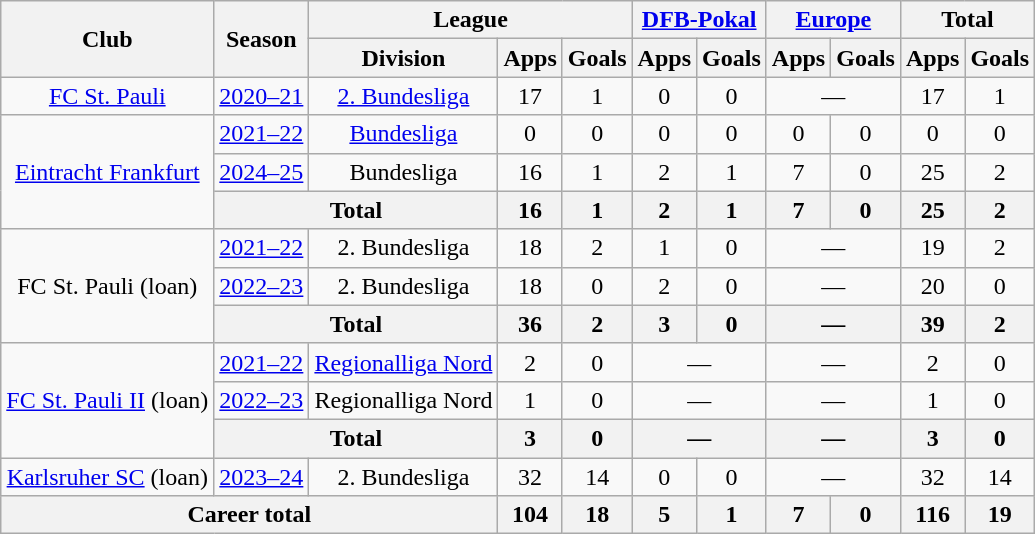<table class="wikitable" style="text-align:center">
<tr>
<th rowspan="2">Club</th>
<th rowspan="2">Season</th>
<th colspan="3">League</th>
<th colspan="2"><a href='#'>DFB-Pokal</a></th>
<th colspan="2"><a href='#'>Europe</a></th>
<th colspan="2">Total</th>
</tr>
<tr>
<th>Division</th>
<th>Apps</th>
<th>Goals</th>
<th>Apps</th>
<th>Goals</th>
<th>Apps</th>
<th>Goals</th>
<th>Apps</th>
<th>Goals</th>
</tr>
<tr>
<td><a href='#'>FC St. Pauli</a></td>
<td><a href='#'>2020–21</a></td>
<td><a href='#'>2. Bundesliga</a></td>
<td>17</td>
<td>1</td>
<td>0</td>
<td>0</td>
<td colspan="2">—</td>
<td>17</td>
<td>1</td>
</tr>
<tr>
<td rowspan="3"><a href='#'>Eintracht Frankfurt</a></td>
<td><a href='#'>2021–22</a></td>
<td><a href='#'>Bundesliga</a></td>
<td>0</td>
<td>0</td>
<td>0</td>
<td>0</td>
<td>0</td>
<td>0</td>
<td>0</td>
<td>0</td>
</tr>
<tr>
<td><a href='#'>2024–25</a></td>
<td>Bundesliga</td>
<td>16</td>
<td>1</td>
<td>2</td>
<td>1</td>
<td>7</td>
<td>0</td>
<td>25</td>
<td>2</td>
</tr>
<tr>
<th colspan="2">Total</th>
<th>16</th>
<th>1</th>
<th>2</th>
<th>1</th>
<th>7</th>
<th>0</th>
<th>25</th>
<th>2</th>
</tr>
<tr>
<td rowspan="3">FC St. Pauli (loan)</td>
<td><a href='#'>2021–22</a></td>
<td>2. Bundesliga</td>
<td>18</td>
<td>2</td>
<td>1</td>
<td>0</td>
<td colspan="2">—</td>
<td>19</td>
<td>2</td>
</tr>
<tr>
<td><a href='#'>2022–23</a></td>
<td>2. Bundesliga</td>
<td>18</td>
<td>0</td>
<td>2</td>
<td>0</td>
<td colspan="2">—</td>
<td>20</td>
<td>0</td>
</tr>
<tr>
<th colspan="2">Total</th>
<th>36</th>
<th>2</th>
<th>3</th>
<th>0</th>
<th colspan="2">—</th>
<th>39</th>
<th>2</th>
</tr>
<tr>
<td rowspan="3"><a href='#'>FC St. Pauli II</a> (loan)</td>
<td><a href='#'>2021–22</a></td>
<td><a href='#'>Regionalliga Nord</a></td>
<td>2</td>
<td>0</td>
<td colspan="2">—</td>
<td colspan="2">—</td>
<td>2</td>
<td>0</td>
</tr>
<tr>
<td><a href='#'>2022–23</a></td>
<td>Regionalliga Nord</td>
<td>1</td>
<td>0</td>
<td colspan="2">—</td>
<td colspan="2">—</td>
<td>1</td>
<td>0</td>
</tr>
<tr>
<th colspan="2">Total</th>
<th>3</th>
<th>0</th>
<th colspan="2">—</th>
<th colspan="2">—</th>
<th>3</th>
<th>0</th>
</tr>
<tr>
<td><a href='#'>Karlsruher SC</a> (loan)</td>
<td><a href='#'>2023–24</a></td>
<td>2. Bundesliga</td>
<td>32</td>
<td>14</td>
<td>0</td>
<td>0</td>
<td colspan="2">—</td>
<td>32</td>
<td>14</td>
</tr>
<tr>
<th colspan="3">Career total</th>
<th>104</th>
<th>18</th>
<th>5</th>
<th>1</th>
<th>7</th>
<th>0</th>
<th>116</th>
<th>19</th>
</tr>
</table>
